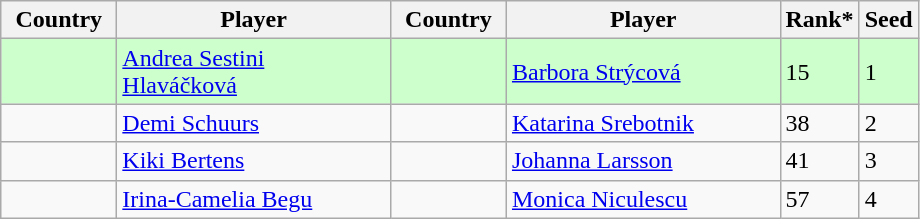<table class="sortable wikitable">
<tr>
<th width="70">Country</th>
<th width="175">Player</th>
<th width="70">Country</th>
<th width="175">Player</th>
<th>Rank*</th>
<th>Seed</th>
</tr>
<tr style="background:#cfc;">
<td></td>
<td><a href='#'>Andrea Sestini Hlaváčková</a></td>
<td></td>
<td><a href='#'>Barbora Strýcová</a></td>
<td>15</td>
<td>1</td>
</tr>
<tr>
<td></td>
<td><a href='#'>Demi Schuurs</a></td>
<td></td>
<td><a href='#'>Katarina Srebotnik</a></td>
<td>38</td>
<td>2</td>
</tr>
<tr>
<td></td>
<td><a href='#'>Kiki Bertens</a></td>
<td></td>
<td><a href='#'>Johanna Larsson</a></td>
<td>41</td>
<td>3</td>
</tr>
<tr>
<td></td>
<td><a href='#'>Irina-Camelia Begu</a></td>
<td></td>
<td><a href='#'>Monica Niculescu</a></td>
<td>57</td>
<td>4</td>
</tr>
</table>
